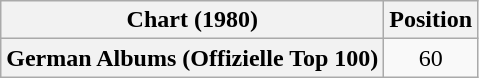<table class="wikitable plainrowheaders" style="text-align:center">
<tr>
<th scope="col">Chart (1980)</th>
<th scope="col">Position</th>
</tr>
<tr>
<th scope="row">German Albums (Offizielle Top 100)</th>
<td>60</td>
</tr>
</table>
